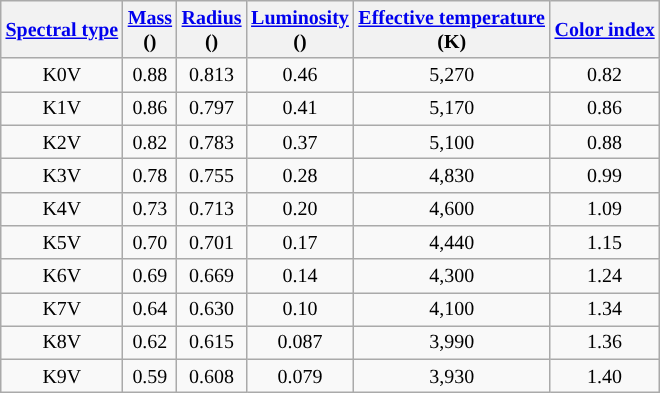<table class="wikitable floatright" style="text-align:center; font-size:smaller;">
<tr>
<th><a href='#'>Spectral type</a></th>
<th><a href='#'>Mass</a><br>()</th>
<th><a href='#'>Radius</a><br>()</th>
<th><a href='#'>Luminosity</a><br>()</th>
<th><a href='#'>Effective temperature</a><br>(K)</th>
<th><a href='#'>Color index</a><br></th>
</tr>
<tr>
<td>K0V</td>
<td>0.88</td>
<td>0.813</td>
<td>0.46</td>
<td style="background-color:#">5,270</td>
<td>0.82</td>
</tr>
<tr>
<td>K1V</td>
<td>0.86</td>
<td>0.797</td>
<td>0.41</td>
<td style="background-color:#">5,170</td>
<td>0.86</td>
</tr>
<tr>
<td>K2V</td>
<td>0.82</td>
<td>0.783</td>
<td>0.37</td>
<td style="background-color:#">5,100</td>
<td>0.88</td>
</tr>
<tr>
<td>K3V</td>
<td>0.78</td>
<td>0.755</td>
<td>0.28</td>
<td style="background-color:#">4,830</td>
<td>0.99</td>
</tr>
<tr>
<td>K4V</td>
<td>0.73</td>
<td>0.713</td>
<td>0.20</td>
<td style="background-color:#">4,600</td>
<td>1.09</td>
</tr>
<tr>
<td>K5V</td>
<td>0.70</td>
<td>0.701</td>
<td>0.17</td>
<td style="background-color:#">4,440</td>
<td>1.15</td>
</tr>
<tr>
<td>K6V</td>
<td>0.69</td>
<td>0.669</td>
<td>0.14</td>
<td style="background-color:#">4,300</td>
<td>1.24</td>
</tr>
<tr>
<td>K7V</td>
<td>0.64</td>
<td>0.630</td>
<td>0.10</td>
<td style="background-color:#">4,100</td>
<td>1.34</td>
</tr>
<tr>
<td>K8V</td>
<td>0.62</td>
<td>0.615</td>
<td>0.087</td>
<td style="background-color:#">3,990</td>
<td>1.36</td>
</tr>
<tr>
<td>K9V</td>
<td>0.59</td>
<td>0.608</td>
<td>0.079</td>
<td style="background-color:#">3,930</td>
<td>1.40</td>
</tr>
</table>
